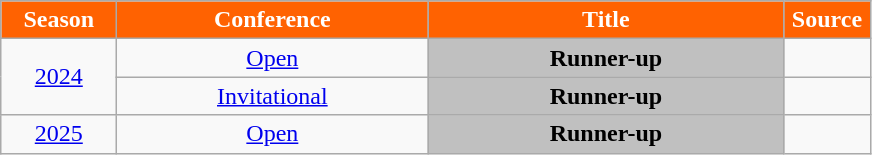<table class="wikitable">
<tr>
<th width=70px style="background:#FF6201; color:white; text-align: center"><strong>Season</strong></th>
<th width=200px style="background:#FF6201; color:white">Conference</th>
<th width=230px style="background:#FF6201; color:white">Title</th>
<th width=50px style="background:#FF6201; color:white">Source</th>
</tr>
<tr align=center>
<td rowspan=2><a href='#'>2024</a></td>
<td><a href='#'>Open</a></td>
<td style="background:silver;"><strong>Runner-up</strong></td>
<td></td>
</tr>
<tr align=center>
<td><a href='#'>Invitational</a></td>
<td style="background:silver;"><strong>Runner-up</strong></td>
<td></td>
</tr>
<tr align=center>
<td rowspan=2><a href='#'>2025</a></td>
<td><a href='#'>Open</a></td>
<td style="background:silver;"><strong>Runner-up</strong></td>
<td></td>
</tr>
</table>
